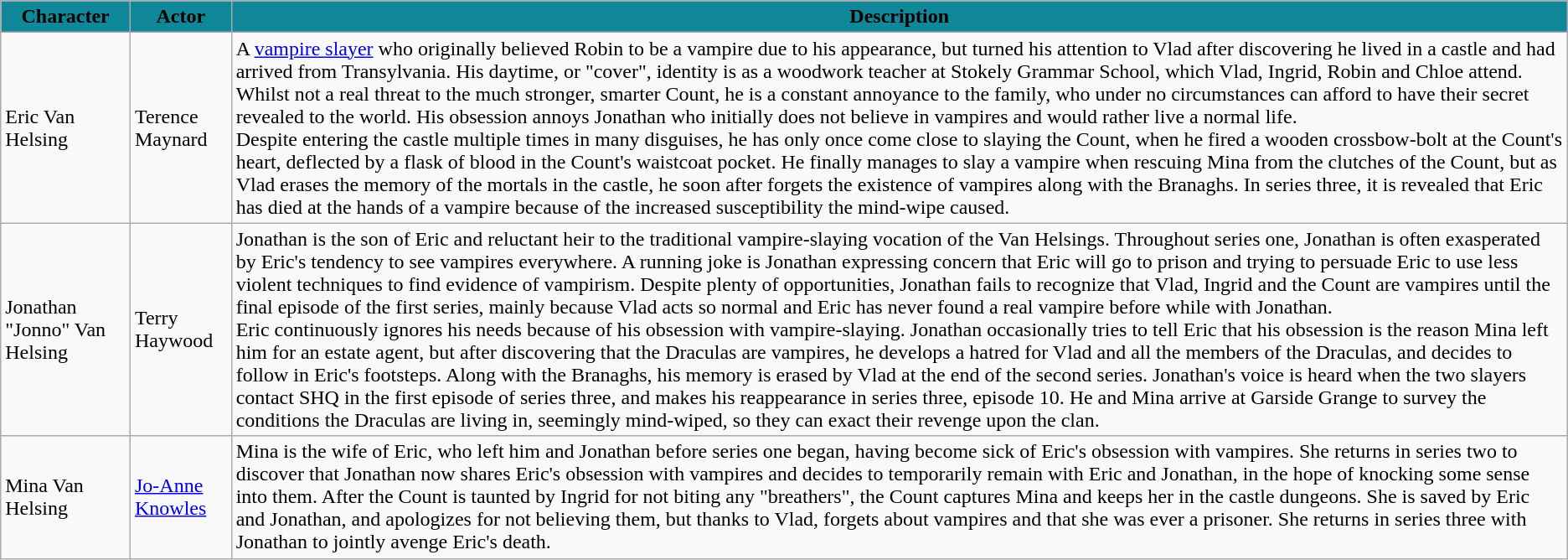<table class="wikitable">
<tr>
<th style="background:#118899;">Character</th>
<th style="background:#118899;">Actor</th>
<th style="background:#118899;">Description</th>
</tr>
<tr>
<td>Eric Van Helsing</td>
<td>Terence Maynard</td>
<td>A <a href='#'>vampire slayer</a> who originally believed Robin to be a vampire due to his appearance, but turned his attention to Vlad after discovering he lived in a castle and had arrived from Transylvania. His daytime, or "cover", identity is as a woodwork teacher at Stokely Grammar School, which Vlad, Ingrid, Robin and Chloe attend. Whilst not a real threat to the much stronger, smarter Count, he is a constant annoyance to the family, who under no circumstances can afford to have their secret revealed to the world. His obsession annoys Jonathan who initially does not believe in vampires and would rather live a normal life.<br>Despite entering the castle multiple times in many disguises, he has only once come close to slaying the Count, when he fired a wooden crossbow-bolt at the Count's heart, deflected by a flask of blood in the Count's waistcoat pocket. He finally manages to slay a vampire when rescuing Mina from the clutches of the Count, but as Vlad erases the memory of the mortals in the castle, he soon after forgets the existence of vampires along with the Branaghs.
In series three, it is revealed that Eric has died at the hands of a vampire because of the increased susceptibility the mind-wipe caused.</td>
</tr>
<tr>
<td>Jonathan "Jonno" Van Helsing</td>
<td>Terry Haywood</td>
<td>Jonathan is the son of Eric and reluctant heir to the traditional vampire-slaying vocation of the Van Helsings. Throughout series one, Jonathan is often exasperated by Eric's tendency to see vampires everywhere. A running joke is Jonathan expressing concern that Eric will go to prison and trying to persuade Eric to use less violent techniques to find evidence of vampirism. Despite plenty of opportunities, Jonathan fails to recognize that Vlad, Ingrid and the Count are vampires until the final episode of the first series, mainly because Vlad acts so normal and Eric has never found a real vampire before while with Jonathan.<br>Eric continuously ignores his needs because of his obsession with vampire-slaying. Jonathan occasionally tries to tell Eric that his obsession is the reason Mina left him for an estate agent, but after discovering that the Draculas are vampires, he develops a hatred for Vlad and all the members of the Draculas, and decides to follow in Eric's footsteps. Along with the Branaghs, his memory is erased by Vlad at the end of the second series. Jonathan's voice is heard when the two slayers contact SHQ in the first episode of series three, and makes his reappearance in series three, episode 10. He and Mina arrive at Garside Grange to survey the conditions the Draculas are living in, seemingly mind-wiped, so they can exact their revenge upon the clan.</td>
</tr>
<tr>
<td>Mina Van Helsing</td>
<td><a href='#'>Jo-Anne Knowles</a></td>
<td>Mina is the wife of Eric, who left him and Jonathan before series one began, having become sick of Eric's obsession with vampires. She returns in series two to discover that Jonathan now shares Eric's obsession with vampires and decides to temporarily remain with Eric and Jonathan, in the hope of knocking some sense into them. After the Count is taunted by Ingrid for not biting any "breathers", the Count captures Mina and keeps her in the castle dungeons. She is saved by Eric and Jonathan, and apologizes for not believing them, but thanks to Vlad, forgets about vampires and that she was ever a prisoner. She returns in series three with Jonathan to jointly avenge Eric's death.</td>
</tr>
</table>
